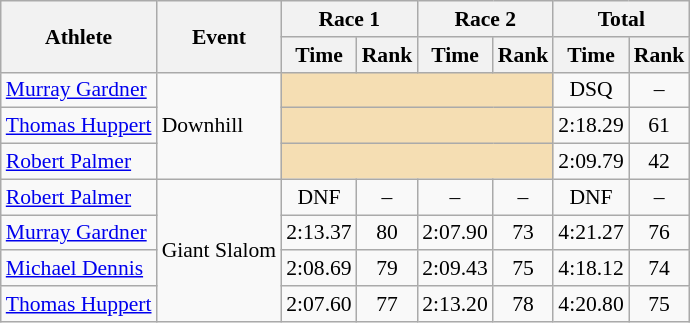<table class="wikitable" style="font-size:90%">
<tr>
<th rowspan="2">Athlete</th>
<th rowspan="2">Event</th>
<th colspan="2">Race 1</th>
<th colspan="2">Race 2</th>
<th colspan="2">Total</th>
</tr>
<tr>
<th>Time</th>
<th>Rank</th>
<th>Time</th>
<th>Rank</th>
<th>Time</th>
<th>Rank</th>
</tr>
<tr>
<td><a href='#'>Murray Gardner</a></td>
<td rowspan="3">Downhill</td>
<td colspan="4" style="background:wheat;"></td>
<td style="text-align:center;">DSQ</td>
<td style="text-align:center;">–</td>
</tr>
<tr>
<td><a href='#'>Thomas Huppert</a></td>
<td colspan="4" style="background:wheat;"></td>
<td style="text-align:center;">2:18.29</td>
<td style="text-align:center;">61</td>
</tr>
<tr>
<td><a href='#'>Robert Palmer</a></td>
<td colspan="4" style="background:wheat;"></td>
<td style="text-align:center;">2:09.79</td>
<td style="text-align:center;">42</td>
</tr>
<tr>
<td><a href='#'>Robert Palmer</a></td>
<td rowspan="4">Giant Slalom</td>
<td style="text-align:center;">DNF</td>
<td style="text-align:center;">–</td>
<td style="text-align:center;">–</td>
<td style="text-align:center;">–</td>
<td style="text-align:center;">DNF</td>
<td style="text-align:center;">–</td>
</tr>
<tr>
<td><a href='#'>Murray Gardner</a></td>
<td style="text-align:center;">2:13.37</td>
<td style="text-align:center;">80</td>
<td style="text-align:center;">2:07.90</td>
<td style="text-align:center;">73</td>
<td style="text-align:center;">4:21.27</td>
<td style="text-align:center;">76</td>
</tr>
<tr>
<td><a href='#'>Michael Dennis</a></td>
<td style="text-align:center;">2:08.69</td>
<td style="text-align:center;">79</td>
<td style="text-align:center;">2:09.43</td>
<td style="text-align:center;">75</td>
<td style="text-align:center;">4:18.12</td>
<td style="text-align:center;">74</td>
</tr>
<tr>
<td><a href='#'>Thomas Huppert</a></td>
<td style="text-align:center;">2:07.60</td>
<td style="text-align:center;">77</td>
<td style="text-align:center;">2:13.20</td>
<td style="text-align:center;">78</td>
<td style="text-align:center;">4:20.80</td>
<td style="text-align:center;">75</td>
</tr>
</table>
